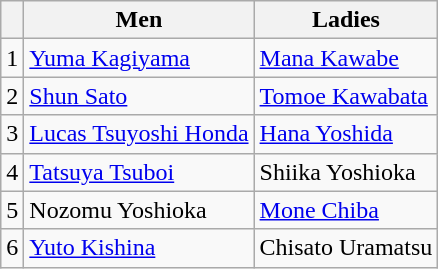<table class="wikitable">
<tr>
<th></th>
<th>Men</th>
<th>Ladies</th>
</tr>
<tr>
<td align=center>1</td>
<td><a href='#'>Yuma Kagiyama</a></td>
<td><a href='#'>Mana Kawabe</a></td>
</tr>
<tr>
<td align=center>2</td>
<td><a href='#'>Shun Sato</a></td>
<td><a href='#'>Tomoe Kawabata</a></td>
</tr>
<tr>
<td align=center>3</td>
<td><a href='#'>Lucas Tsuyoshi Honda</a></td>
<td><a href='#'>Hana Yoshida</a></td>
</tr>
<tr>
<td align=center>4</td>
<td><a href='#'>Tatsuya Tsuboi</a></td>
<td>Shiika Yoshioka</td>
</tr>
<tr>
<td align=center>5</td>
<td>Nozomu Yoshioka</td>
<td><a href='#'>Mone Chiba</a></td>
</tr>
<tr>
<td align=center>6</td>
<td><a href='#'>Yuto Kishina</a></td>
<td>Chisato Uramatsu</td>
</tr>
</table>
